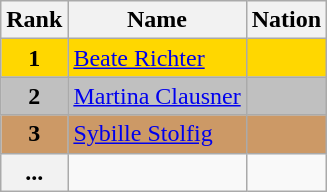<table class="wikitable">
<tr>
<th>Rank</th>
<th>Name</th>
<th>Nation</th>
</tr>
<tr bgcolor="gold">
<td align="center"><strong>1</strong></td>
<td><a href='#'>Beate Richter</a></td>
<td></td>
</tr>
<tr bgcolor="silver">
<td align="center"><strong>2</strong></td>
<td><a href='#'>Martina Clausner</a></td>
<td></td>
</tr>
<tr bgcolor="cc9966">
<td align="center"><strong>3</strong></td>
<td><a href='#'>Sybille Stolfig</a></td>
<td></td>
</tr>
<tr>
<th>...</th>
<td></td>
<td></td>
</tr>
</table>
